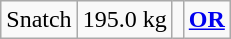<table class = "wikitable" style="text-align:center;">
<tr>
<td>Snatch</td>
<td>195.0 kg</td>
<td align=left></td>
<td><strong><a href='#'>OR</a></strong></td>
</tr>
</table>
